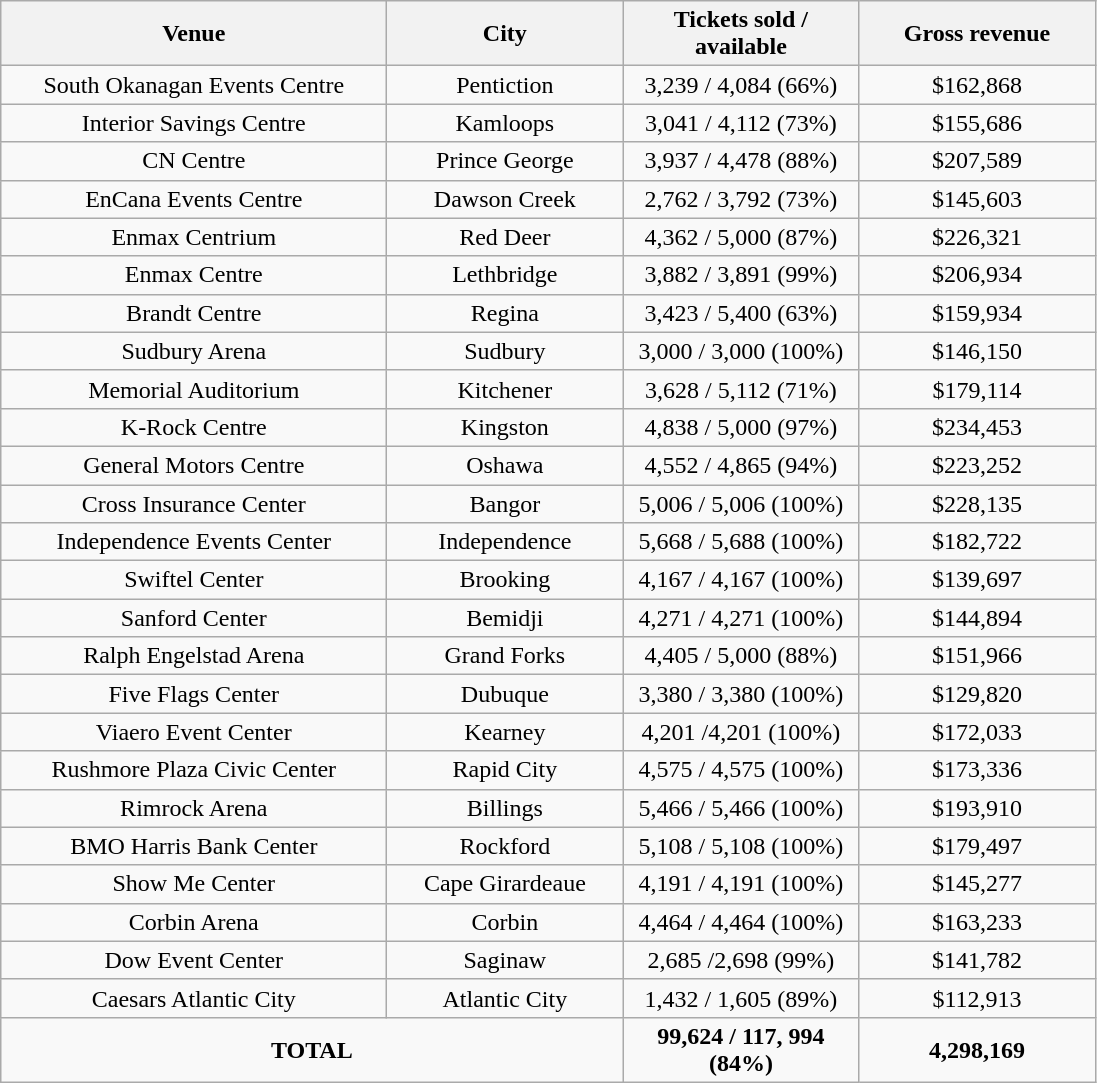<table class="wikitable" style="text-align:center;">
<tr>
<th width="250">Venue</th>
<th width="150">City</th>
<th width="150">Tickets sold / available</th>
<th width="150">Gross revenue</th>
</tr>
<tr>
<td>South Okanagan Events Centre</td>
<td>Pentiction</td>
<td>3,239 / 4,084 (66%)</td>
<td>$162,868</td>
</tr>
<tr>
<td>Interior Savings Centre</td>
<td>Kamloops</td>
<td>3,041 / 4,112 (73%)</td>
<td>$155,686</td>
</tr>
<tr>
<td>CN Centre</td>
<td>Prince George</td>
<td>3,937 / 4,478 (88%)</td>
<td>$207,589</td>
</tr>
<tr>
<td>EnCana Events Centre</td>
<td>Dawson Creek</td>
<td>2,762 / 3,792 (73%)</td>
<td>$145,603</td>
</tr>
<tr>
<td>Enmax Centrium</td>
<td>Red Deer</td>
<td>4,362 / 5,000 (87%)</td>
<td>$226,321</td>
</tr>
<tr>
<td>Enmax Centre</td>
<td>Lethbridge</td>
<td>3,882 / 3,891 (99%)</td>
<td>$206,934</td>
</tr>
<tr>
<td>Brandt Centre</td>
<td>Regina</td>
<td>3,423 / 5,400 (63%)</td>
<td>$159,934</td>
</tr>
<tr>
<td>Sudbury Arena</td>
<td>Sudbury</td>
<td>3,000 / 3,000 (100%)</td>
<td>$146,150</td>
</tr>
<tr>
<td>Memorial Auditorium</td>
<td>Kitchener</td>
<td>3,628 / 5,112 (71%)</td>
<td>$179,114</td>
</tr>
<tr>
<td>K-Rock Centre</td>
<td>Kingston</td>
<td>4,838 / 5,000 (97%)</td>
<td>$234,453</td>
</tr>
<tr>
<td>General Motors Centre</td>
<td>Oshawa</td>
<td>4,552 / 4,865 (94%)</td>
<td>$223,252</td>
</tr>
<tr>
<td>Cross Insurance Center</td>
<td>Bangor</td>
<td>5,006 / 5,006 (100%)</td>
<td>$228,135</td>
</tr>
<tr>
<td>Independence Events Center</td>
<td>Independence</td>
<td>5,668 / 5,688 (100%)</td>
<td>$182,722</td>
</tr>
<tr>
<td>Swiftel Center</td>
<td>Brooking</td>
<td>4,167 / 4,167 (100%)</td>
<td>$139,697</td>
</tr>
<tr>
<td>Sanford Center</td>
<td>Bemidji</td>
<td>4,271 / 4,271 (100%)</td>
<td>$144,894</td>
</tr>
<tr>
<td>Ralph Engelstad Arena</td>
<td>Grand Forks</td>
<td>4,405 / 5,000 (88%)</td>
<td>$151,966</td>
</tr>
<tr>
<td>Five Flags Center</td>
<td>Dubuque</td>
<td>3,380 / 3,380 (100%)</td>
<td>$129,820</td>
</tr>
<tr>
<td>Viaero Event Center</td>
<td>Kearney</td>
<td>4,201 /4,201 (100%)</td>
<td>$172,033</td>
</tr>
<tr>
<td>Rushmore Plaza Civic Center</td>
<td>Rapid City</td>
<td>4,575 / 4,575 (100%)</td>
<td>$173,336</td>
</tr>
<tr>
<td>Rimrock Arena</td>
<td>Billings</td>
<td>5,466 / 5,466 (100%)</td>
<td>$193,910</td>
</tr>
<tr>
<td>BMO Harris Bank Center</td>
<td>Rockford</td>
<td>5,108 / 5,108 (100%)</td>
<td>$179,497</td>
</tr>
<tr>
<td>Show Me Center</td>
<td>Cape Girardeaue</td>
<td>4,191 / 4,191 (100%)</td>
<td>$145,277</td>
</tr>
<tr>
<td>Corbin Arena</td>
<td>Corbin</td>
<td>4,464 / 4,464 (100%)</td>
<td>$163,233</td>
</tr>
<tr>
<td>Dow Event Center</td>
<td>Saginaw</td>
<td>2,685 /2,698 (99%)</td>
<td>$141,782</td>
</tr>
<tr>
<td>Caesars Atlantic City</td>
<td>Atlantic City</td>
<td>1,432 / 1,605 (89%)</td>
<td>$112,913</td>
</tr>
<tr>
<td colspan="2"><strong>TOTAL</strong></td>
<td><strong>99,624 / 117, 994 (84%)</strong></td>
<td><strong>4,298,169</strong></td>
</tr>
</table>
